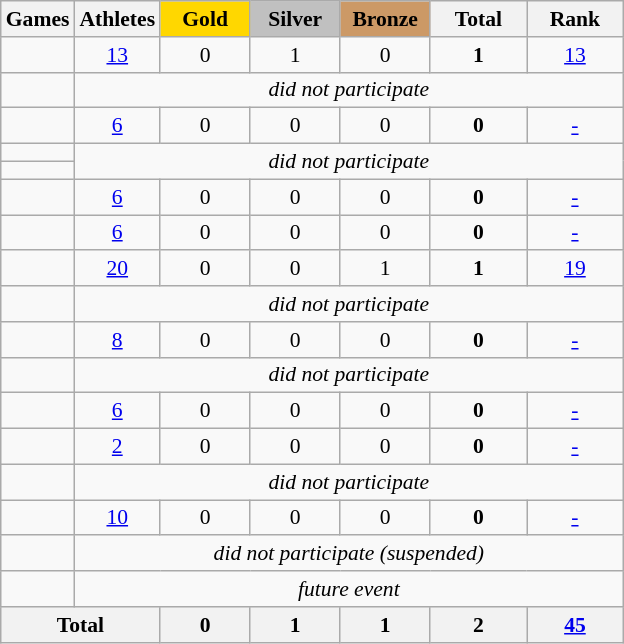<table class="wikitable" style="text-align:center; font-size:90%;">
<tr>
<th>Games</th>
<th>Athletes</th>
<td style="background:gold; width:3.7em; font-weight:bold;">Gold</td>
<td style="background:silver; width:3.7em; font-weight:bold;">Silver</td>
<td style="background:#cc9966; width:3.7em; font-weight:bold;">Bronze</td>
<th style="width:4em; font-weight:bold;">Total</th>
<th style="width:4em; font-weight:bold;">Rank</th>
</tr>
<tr>
<td align=left></td>
<td><a href='#'>13</a></td>
<td>0</td>
<td>1</td>
<td>0</td>
<td><strong>1</strong></td>
<td><a href='#'>13</a></td>
</tr>
<tr>
<td align=left></td>
<td colspan=6><em>did not participate</em></td>
</tr>
<tr>
<td align=left></td>
<td><a href='#'>6</a></td>
<td>0</td>
<td>0</td>
<td>0</td>
<td><strong>0</strong></td>
<td><a href='#'>-</a></td>
</tr>
<tr>
<td align=left></td>
<td colspan=6; rowspan=2><em>did not participate</em></td>
</tr>
<tr>
<td align=left></td>
</tr>
<tr>
<td align=left></td>
<td><a href='#'>6</a></td>
<td>0</td>
<td>0</td>
<td>0</td>
<td><strong>0</strong></td>
<td><a href='#'>-</a></td>
</tr>
<tr>
<td align=left></td>
<td><a href='#'>6</a></td>
<td>0</td>
<td>0</td>
<td>0</td>
<td><strong>0</strong></td>
<td><a href='#'>-</a></td>
</tr>
<tr>
<td align=left></td>
<td><a href='#'>20</a></td>
<td>0</td>
<td>0</td>
<td>1</td>
<td><strong>1</strong></td>
<td><a href='#'>19</a></td>
</tr>
<tr>
<td align=left></td>
<td colspan=6><em>did not participate</em></td>
</tr>
<tr>
<td align=left></td>
<td><a href='#'>8</a></td>
<td>0</td>
<td>0</td>
<td>0</td>
<td><strong>0</strong></td>
<td><a href='#'>-</a></td>
</tr>
<tr>
<td align=left></td>
<td colspan=6><em>did not participate</em></td>
</tr>
<tr>
<td align=left></td>
<td><a href='#'>6</a></td>
<td>0</td>
<td>0</td>
<td>0</td>
<td><strong>0</strong></td>
<td><a href='#'>-</a></td>
</tr>
<tr>
<td align=left></td>
<td><a href='#'>2</a></td>
<td>0</td>
<td>0</td>
<td>0</td>
<td><strong>0</strong></td>
<td><a href='#'>-</a></td>
</tr>
<tr>
<td align=left></td>
<td colspan=6><em>did not participate</em></td>
</tr>
<tr>
<td align=left></td>
<td><a href='#'>10</a></td>
<td>0</td>
<td>0</td>
<td>0</td>
<td><strong>0</strong></td>
<td><a href='#'>-</a></td>
</tr>
<tr>
<td align=left></td>
<td colspan=6><em>did not participate (suspended)</em></td>
</tr>
<tr>
<td align=left></td>
<td colspan=6><em>future event</em></td>
</tr>
<tr>
<th colspan=2>Total</th>
<th>0</th>
<th>1</th>
<th>1</th>
<th>2</th>
<th><a href='#'>45</a></th>
</tr>
</table>
